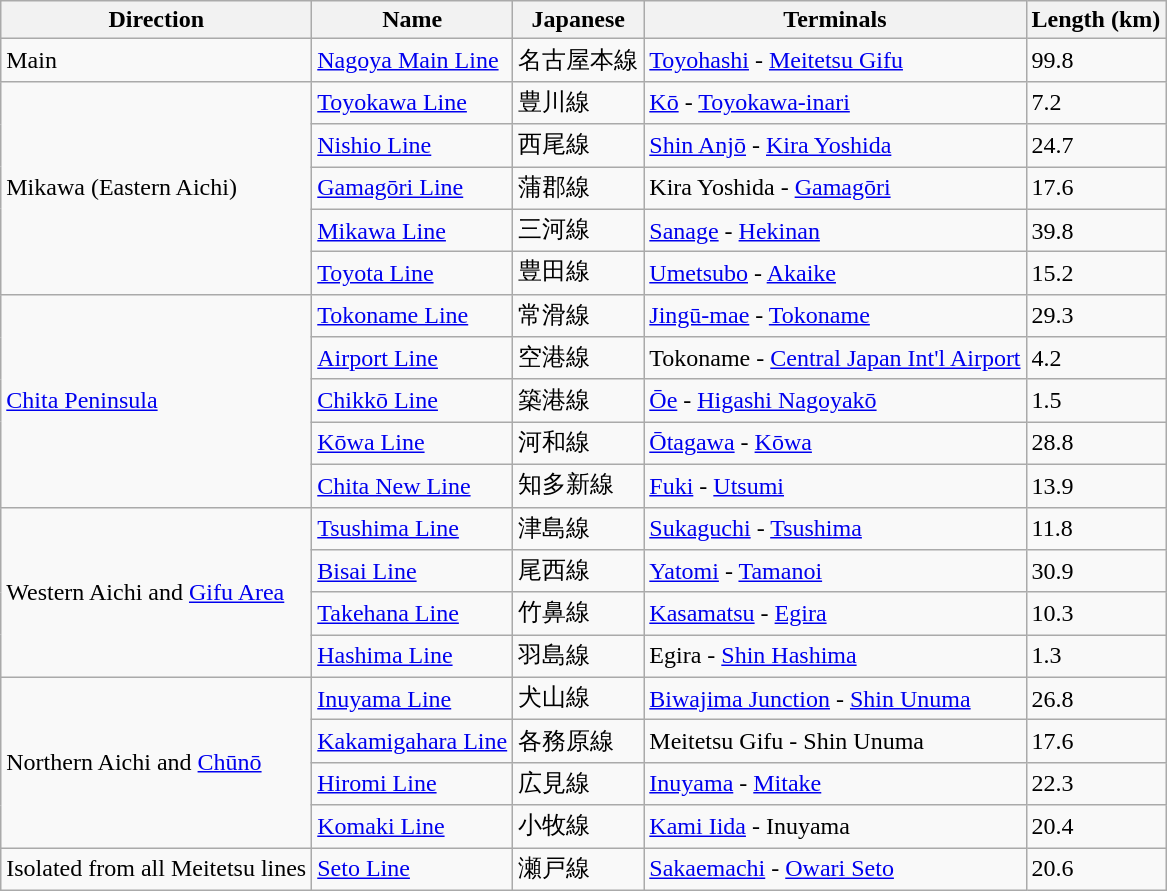<table class="wikitable">
<tr>
<th>Direction</th>
<th>Name</th>
<th>Japanese</th>
<th>Terminals</th>
<th>Length (km)</th>
</tr>
<tr>
<td>Main</td>
<td> <a href='#'>Nagoya Main Line</a></td>
<td>名古屋本線</td>
<td><a href='#'>Toyohashi</a> - <a href='#'>Meitetsu Gifu</a></td>
<td>99.8</td>
</tr>
<tr>
<td rowspan="5">Mikawa (Eastern Aichi)</td>
<td> <a href='#'>Toyokawa Line</a></td>
<td>豊川線</td>
<td><a href='#'>Kō</a> - <a href='#'>Toyokawa-inari</a></td>
<td>7.2</td>
</tr>
<tr>
<td> <a href='#'>Nishio Line</a></td>
<td>西尾線</td>
<td><a href='#'>Shin Anjō</a> - <a href='#'>Kira Yoshida</a></td>
<td>24.7</td>
</tr>
<tr>
<td> <a href='#'>Gamagōri Line</a></td>
<td>蒲郡線</td>
<td>Kira Yoshida - <a href='#'>Gamagōri</a></td>
<td>17.6</td>
</tr>
<tr>
<td>  <a href='#'>Mikawa Line</a></td>
<td>三河線</td>
<td><a href='#'>Sanage</a> - <a href='#'>Hekinan</a></td>
<td>39.8</td>
</tr>
<tr>
<td> <a href='#'>Toyota Line</a></td>
<td>豊田線</td>
<td><a href='#'>Umetsubo</a> - <a href='#'>Akaike</a></td>
<td>15.2</td>
</tr>
<tr>
<td rowspan="5"><a href='#'>Chita Peninsula</a></td>
<td> <a href='#'>Tokoname Line</a></td>
<td>常滑線</td>
<td><a href='#'>Jingū-mae</a> - <a href='#'>Tokoname</a></td>
<td>29.3</td>
</tr>
<tr>
<td> <a href='#'>Airport Line</a></td>
<td>空港線</td>
<td>Tokoname - <a href='#'>Central Japan Int'l Airport</a></td>
<td>4.2</td>
</tr>
<tr>
<td> <a href='#'>Chikkō Line</a></td>
<td>築港線</td>
<td><a href='#'>Ōe</a> - <a href='#'>Higashi Nagoyakō</a></td>
<td>1.5</td>
</tr>
<tr>
<td> <a href='#'>Kōwa Line</a></td>
<td>河和線</td>
<td><a href='#'>Ōtagawa</a> - <a href='#'>Kōwa</a></td>
<td>28.8</td>
</tr>
<tr>
<td> <a href='#'>Chita New Line</a></td>
<td>知多新線</td>
<td><a href='#'>Fuki</a> - <a href='#'>Utsumi</a></td>
<td>13.9</td>
</tr>
<tr>
<td rowspan=4>Western Aichi and <a href='#'>Gifu Area</a></td>
<td> <a href='#'>Tsushima Line</a></td>
<td>津島線</td>
<td><a href='#'>Sukaguchi</a> - <a href='#'>Tsushima</a></td>
<td>11.8</td>
</tr>
<tr>
<td>  <a href='#'>Bisai Line</a></td>
<td>尾西線</td>
<td><a href='#'>Yatomi</a> - <a href='#'>Tamanoi</a></td>
<td>30.9</td>
</tr>
<tr>
<td> <a href='#'>Takehana Line</a></td>
<td>竹鼻線</td>
<td><a href='#'>Kasamatsu</a> - <a href='#'>Egira</a></td>
<td>10.3</td>
</tr>
<tr>
<td> <a href='#'>Hashima Line</a></td>
<td>羽島線</td>
<td>Egira - <a href='#'>Shin Hashima</a></td>
<td>1.3</td>
</tr>
<tr>
<td rowspan=4>Northern Aichi and <a href='#'>Chūnō</a></td>
<td> <a href='#'>Inuyama Line</a></td>
<td>犬山線</td>
<td><a href='#'>Biwajima Junction</a> - <a href='#'>Shin Unuma</a></td>
<td>26.8</td>
</tr>
<tr>
<td> <a href='#'>Kakamigahara Line</a></td>
<td>各務原線</td>
<td>Meitetsu Gifu - Shin Unuma</td>
<td>17.6</td>
</tr>
<tr>
<td> <a href='#'>Hiromi Line</a></td>
<td>広見線</td>
<td><a href='#'>Inuyama</a> - <a href='#'>Mitake</a></td>
<td>22.3</td>
</tr>
<tr>
<td> <a href='#'>Komaki Line</a></td>
<td>小牧線</td>
<td><a href='#'>Kami Iida</a> - Inuyama</td>
<td>20.4</td>
</tr>
<tr>
<td>Isolated from all Meitetsu lines</td>
<td> <a href='#'>Seto Line</a></td>
<td>瀬戸線</td>
<td><a href='#'>Sakaemachi</a> - <a href='#'>Owari Seto</a></td>
<td>20.6</td>
</tr>
</table>
